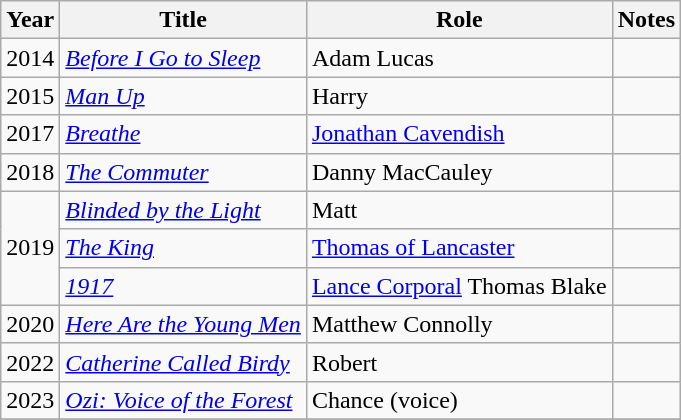<table class="wikitable sortable">
<tr>
<th>Year</th>
<th>Title</th>
<th>Role</th>
<th class="unsortable">Notes</th>
</tr>
<tr>
<td>2014</td>
<td><em><a href='#'>Before I Go to Sleep</a></em></td>
<td>Adam Lucas</td>
<td></td>
</tr>
<tr>
<td>2015</td>
<td><em><a href='#'>Man Up</a></em></td>
<td>Harry</td>
<td></td>
</tr>
<tr>
<td>2017</td>
<td><em><a href='#'>Breathe</a></em></td>
<td><a href='#'>Jonathan Cavendish</a></td>
<td></td>
</tr>
<tr>
<td>2018</td>
<td><em><a href='#'>The Commuter</a></em></td>
<td>Danny MacCauley</td>
<td></td>
</tr>
<tr>
<td rowspan="3">2019</td>
<td><em><a href='#'>Blinded by the Light</a></em></td>
<td>Matt</td>
<td></td>
</tr>
<tr>
<td><em><a href='#'>The King</a></em></td>
<td><a href='#'>Thomas of Lancaster</a></td>
<td></td>
</tr>
<tr>
<td><em><a href='#'>1917</a></em></td>
<td><a href='#'>Lance Corporal</a> Thomas Blake</td>
<td></td>
</tr>
<tr>
<td>2020</td>
<td><em><a href='#'>Here Are the Young Men</a></em></td>
<td>Matthew Connolly</td>
<td></td>
</tr>
<tr>
<td>2022</td>
<td><em><a href='#'>Catherine Called Birdy</a></em></td>
<td>Robert</td>
<td></td>
</tr>
<tr>
<td>2023</td>
<td><em><a href='#'>Ozi: Voice of the Forest</a></em></td>
<td>Chance (voice)</td>
<td></td>
</tr>
<tr>
</tr>
</table>
